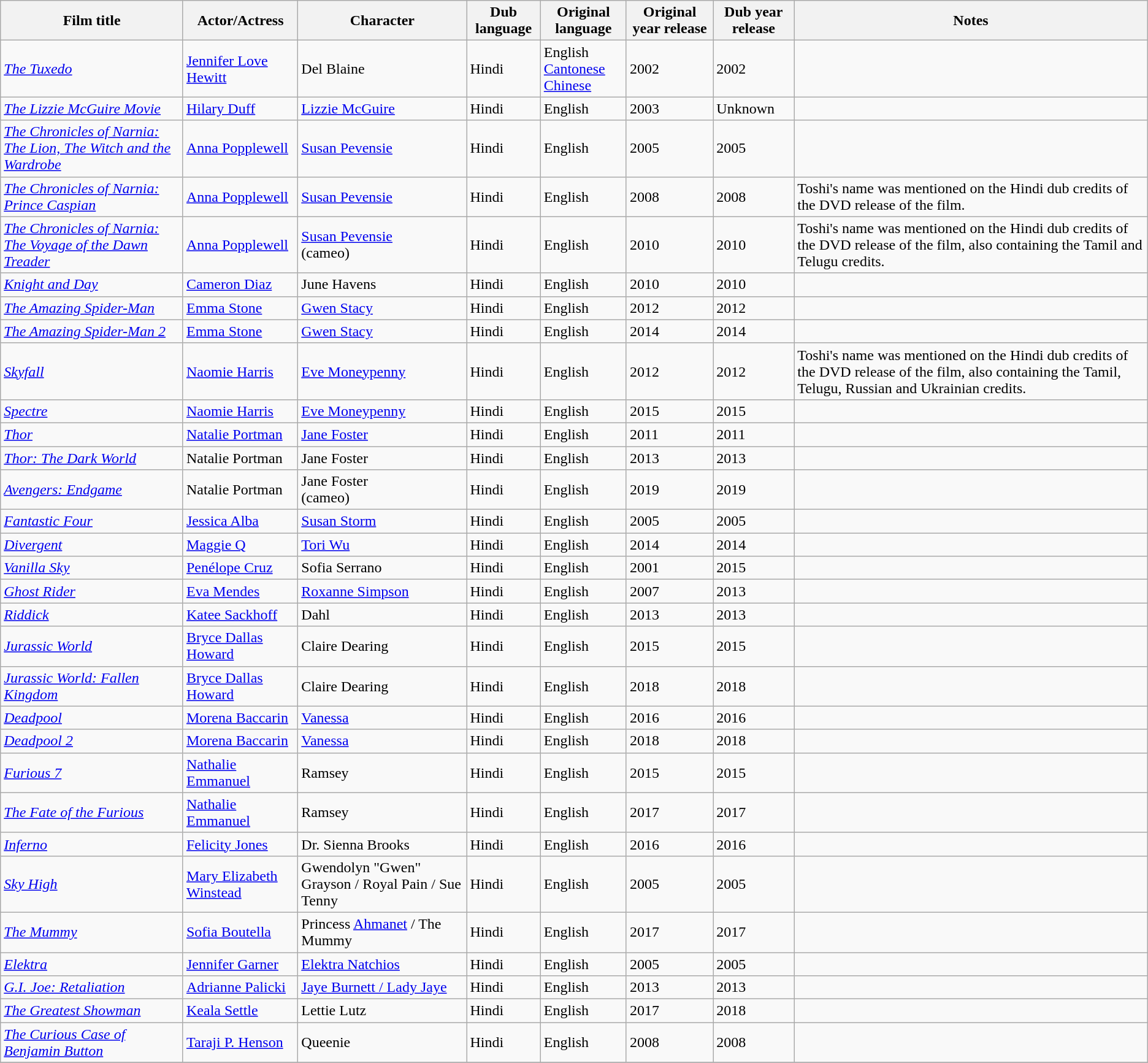<table class="wikitable sortable">
<tr>
<th>Film title</th>
<th>Actor/Actress</th>
<th>Character</th>
<th>Dub language</th>
<th>Original language</th>
<th>Original year release</th>
<th>Dub year release</th>
<th>Notes</th>
</tr>
<tr>
<td><em><a href='#'>The Tuxedo</a></em></td>
<td><a href='#'>Jennifer Love Hewitt</a></td>
<td>Del Blaine</td>
<td>Hindi</td>
<td>English <br> <a href='#'>Cantonese Chinese</a></td>
<td>2002</td>
<td>2002</td>
<td></td>
</tr>
<tr>
<td><em><a href='#'>The Lizzie McGuire Movie</a></em></td>
<td><a href='#'>Hilary Duff</a></td>
<td><a href='#'>Lizzie McGuire</a></td>
<td>Hindi</td>
<td>English</td>
<td>2003</td>
<td>Unknown</td>
<td></td>
</tr>
<tr>
<td><em><a href='#'>The Chronicles of Narnia: The Lion, The Witch and the Wardrobe</a></em></td>
<td><a href='#'>Anna Popplewell</a></td>
<td><a href='#'>Susan Pevensie</a></td>
<td>Hindi</td>
<td>English</td>
<td>2005</td>
<td>2005</td>
<td></td>
</tr>
<tr>
<td><em><a href='#'>The Chronicles of Narnia: Prince Caspian</a></em></td>
<td><a href='#'>Anna Popplewell</a></td>
<td><a href='#'>Susan Pevensie</a></td>
<td>Hindi</td>
<td>English</td>
<td>2008</td>
<td>2008</td>
<td>Toshi's name was mentioned on the Hindi dub credits of the DVD release of the film.</td>
</tr>
<tr>
<td><em><a href='#'>The Chronicles of Narnia: The Voyage of the Dawn Treader</a></em></td>
<td><a href='#'>Anna Popplewell</a></td>
<td><a href='#'>Susan Pevensie</a> <br>(cameo)</td>
<td>Hindi</td>
<td>English</td>
<td>2010</td>
<td>2010</td>
<td>Toshi's name was mentioned on the Hindi dub credits of the DVD release of the film, also containing the Tamil and Telugu credits.</td>
</tr>
<tr>
<td><em><a href='#'>Knight and Day</a></em></td>
<td><a href='#'>Cameron Diaz</a></td>
<td>June Havens</td>
<td>Hindi</td>
<td>English</td>
<td>2010</td>
<td>2010</td>
<td></td>
</tr>
<tr>
<td><a href='#'><em>The Amazing Spider-Man</em></a></td>
<td><a href='#'>Emma Stone</a></td>
<td><a href='#'>Gwen Stacy</a></td>
<td>Hindi</td>
<td>English</td>
<td>2012</td>
<td>2012</td>
<td></td>
</tr>
<tr>
<td><em><a href='#'>The Amazing Spider-Man 2</a></em></td>
<td><a href='#'>Emma Stone</a></td>
<td><a href='#'>Gwen Stacy</a></td>
<td>Hindi</td>
<td>English</td>
<td>2014</td>
<td>2014</td>
<td></td>
</tr>
<tr>
<td><em><a href='#'>Skyfall</a></em></td>
<td><a href='#'>Naomie Harris</a></td>
<td><a href='#'>Eve Moneypenny</a></td>
<td>Hindi</td>
<td>English</td>
<td>2012</td>
<td>2012</td>
<td>Toshi's name was mentioned on the Hindi dub credits of the DVD release of the film, also containing the Tamil, Telugu, Russian and Ukrainian credits.</td>
</tr>
<tr>
<td><a href='#'><em>Spectre</em></a></td>
<td><a href='#'>Naomie Harris</a></td>
<td><a href='#'>Eve Moneypenny</a></td>
<td>Hindi</td>
<td>English</td>
<td>2015</td>
<td>2015</td>
<td></td>
</tr>
<tr>
<td><a href='#'><em>Thor</em></a></td>
<td><a href='#'>Natalie Portman</a></td>
<td><a href='#'>Jane Foster</a></td>
<td>Hindi</td>
<td>English</td>
<td>2011</td>
<td>2011</td>
<td></td>
</tr>
<tr>
<td><em><a href='#'>Thor: The Dark World</a></em></td>
<td>Natalie Portman</td>
<td>Jane Foster</td>
<td>Hindi</td>
<td>English</td>
<td>2013</td>
<td>2013</td>
<td></td>
</tr>
<tr>
<td><em><a href='#'>Avengers: Endgame</a></em></td>
<td>Natalie Portman</td>
<td>Jane Foster<br>(cameo)</td>
<td>Hindi</td>
<td>English</td>
<td>2019</td>
<td>2019</td>
<td></td>
</tr>
<tr>
<td><a href='#'><em>Fantastic Four</em></a></td>
<td><a href='#'>Jessica Alba</a></td>
<td><a href='#'>Susan Storm</a></td>
<td>Hindi</td>
<td>English</td>
<td>2005</td>
<td>2005</td>
<td></td>
</tr>
<tr>
<td><a href='#'><em>Divergent</em></a></td>
<td><a href='#'>Maggie Q</a></td>
<td><a href='#'>Tori Wu</a></td>
<td>Hindi</td>
<td>English</td>
<td>2014</td>
<td>2014</td>
<td></td>
</tr>
<tr>
<td><em><a href='#'>Vanilla Sky</a></em></td>
<td><a href='#'>Penélope Cruz</a></td>
<td>Sofia Serrano</td>
<td>Hindi</td>
<td>English</td>
<td>2001</td>
<td>2015</td>
<td></td>
</tr>
<tr>
<td><a href='#'><em>Ghost Rider</em></a></td>
<td><a href='#'>Eva Mendes</a></td>
<td><a href='#'>Roxanne Simpson</a></td>
<td>Hindi</td>
<td>English</td>
<td>2007</td>
<td>2013</td>
<td></td>
</tr>
<tr>
<td><a href='#'><em>Riddick</em></a></td>
<td><a href='#'>Katee Sackhoff</a></td>
<td>Dahl</td>
<td>Hindi</td>
<td>English</td>
<td>2013</td>
<td>2013</td>
<td></td>
</tr>
<tr>
<td><em><a href='#'>Jurassic World</a></em></td>
<td><a href='#'>Bryce Dallas Howard</a></td>
<td>Claire Dearing</td>
<td>Hindi</td>
<td>English</td>
<td>2015</td>
<td>2015</td>
<td></td>
</tr>
<tr>
<td><em><a href='#'>Jurassic World: Fallen Kingdom</a></em></td>
<td><a href='#'>Bryce Dallas Howard</a></td>
<td>Claire Dearing</td>
<td>Hindi</td>
<td>English</td>
<td>2018</td>
<td>2018</td>
<td></td>
</tr>
<tr>
<td><a href='#'><em>Deadpool</em></a></td>
<td><a href='#'>Morena Baccarin</a></td>
<td><a href='#'>Vanessa</a></td>
<td>Hindi</td>
<td>English</td>
<td>2016</td>
<td>2016</td>
<td></td>
</tr>
<tr>
<td><em><a href='#'>Deadpool 2</a></em></td>
<td><a href='#'>Morena Baccarin</a></td>
<td><a href='#'>Vanessa</a></td>
<td>Hindi</td>
<td>English</td>
<td>2018</td>
<td>2018</td>
<td></td>
</tr>
<tr>
<td><em><a href='#'>Furious 7</a></em></td>
<td><a href='#'>Nathalie Emmanuel</a></td>
<td>Ramsey</td>
<td>Hindi</td>
<td>English</td>
<td>2015</td>
<td>2015</td>
<td></td>
</tr>
<tr>
<td><em><a href='#'>The Fate of the Furious</a></em></td>
<td><a href='#'>Nathalie Emmanuel</a></td>
<td>Ramsey</td>
<td>Hindi</td>
<td>English</td>
<td>2017</td>
<td>2017</td>
<td></td>
</tr>
<tr>
<td><a href='#'><em>Inferno</em></a></td>
<td><a href='#'>Felicity Jones</a></td>
<td>Dr. Sienna Brooks</td>
<td>Hindi</td>
<td>English</td>
<td>2016</td>
<td>2016</td>
<td></td>
</tr>
<tr>
<td><a href='#'><em>Sky High</em></a></td>
<td><a href='#'>Mary Elizabeth Winstead</a></td>
<td>Gwendolyn "Gwen" Grayson / Royal Pain / Sue Tenny</td>
<td>Hindi</td>
<td>English</td>
<td>2005</td>
<td>2005</td>
<td></td>
</tr>
<tr>
<td><a href='#'><em>The Mummy</em></a></td>
<td><a href='#'>Sofia Boutella</a></td>
<td>Princess <a href='#'>Ahmanet</a> / The Mummy</td>
<td>Hindi</td>
<td>English</td>
<td>2017</td>
<td>2017</td>
<td></td>
</tr>
<tr>
<td><a href='#'><em>Elektra</em></a></td>
<td><a href='#'>Jennifer Garner</a></td>
<td><a href='#'>Elektra Natchios</a></td>
<td>Hindi</td>
<td>English</td>
<td>2005</td>
<td>2005</td>
<td></td>
</tr>
<tr>
<td><em><a href='#'>G.I. Joe: Retaliation</a></em></td>
<td><a href='#'>Adrianne Palicki</a></td>
<td><a href='#'>Jaye Burnett / Lady Jaye</a></td>
<td>Hindi</td>
<td>English</td>
<td>2013</td>
<td>2013</td>
<td></td>
</tr>
<tr>
<td><em><a href='#'>The Greatest Showman</a></em></td>
<td><a href='#'>Keala Settle</a></td>
<td>Lettie Lutz</td>
<td>Hindi</td>
<td>English</td>
<td>2017</td>
<td>2018</td>
<td></td>
</tr>
<tr>
<td><a href='#'><em>The Curious Case of Benjamin Button</em></a></td>
<td><a href='#'>Taraji P. Henson</a></td>
<td>Queenie</td>
<td>Hindi</td>
<td>English</td>
<td>2008</td>
<td>2008</td>
<td></td>
</tr>
<tr>
</tr>
</table>
